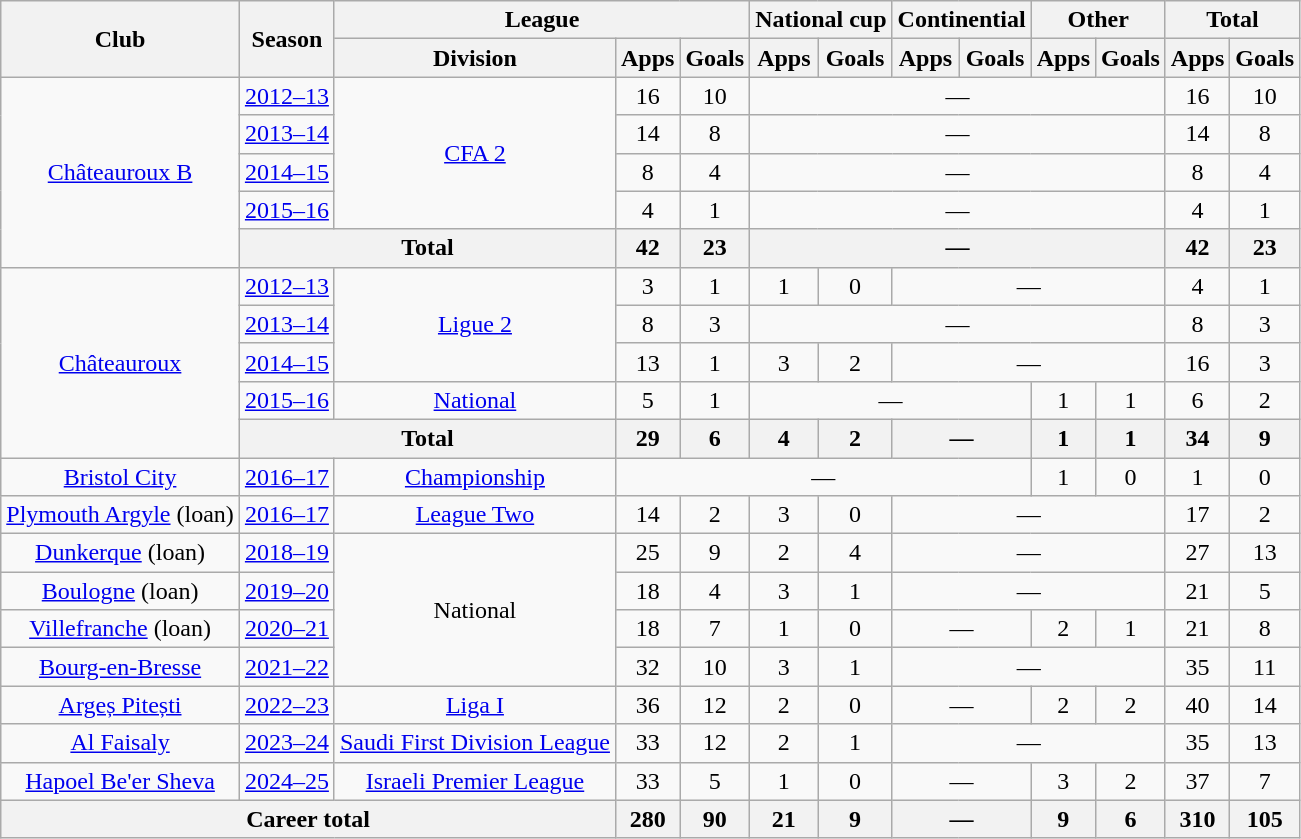<table class="wikitable" style="text-align:center">
<tr>
<th rowspan="2">Club</th>
<th rowspan="2">Season</th>
<th colspan="3">League</th>
<th colspan="2">National cup</th>
<th colspan="2">Continential</th>
<th colspan="2">Other</th>
<th colspan="2">Total</th>
</tr>
<tr>
<th>Division</th>
<th>Apps</th>
<th>Goals</th>
<th>Apps</th>
<th>Goals</th>
<th>Apps</th>
<th>Goals</th>
<th>Apps</th>
<th>Goals</th>
<th>Apps</th>
<th>Goals</th>
</tr>
<tr>
<td rowspan="5"><a href='#'>Châteauroux B</a></td>
<td><a href='#'>2012–13</a></td>
<td rowspan="4"><a href='#'>CFA 2</a></td>
<td>16</td>
<td>10</td>
<td colspan="6">—</td>
<td>16</td>
<td>10</td>
</tr>
<tr>
<td><a href='#'>2013–14</a></td>
<td>14</td>
<td>8</td>
<td colspan="6">—</td>
<td>14</td>
<td>8</td>
</tr>
<tr>
<td><a href='#'>2014–15</a></td>
<td>8</td>
<td>4</td>
<td colspan="6">—</td>
<td>8</td>
<td>4</td>
</tr>
<tr>
<td><a href='#'>2015–16</a></td>
<td>4</td>
<td>1</td>
<td colspan="6">—</td>
<td>4</td>
<td>1</td>
</tr>
<tr>
<th colspan="2">Total</th>
<th>42</th>
<th>23</th>
<th colspan="6">—</th>
<th>42</th>
<th>23</th>
</tr>
<tr>
<td rowspan="5"><a href='#'>Châteauroux</a></td>
<td><a href='#'>2012–13</a></td>
<td rowspan="3"><a href='#'>Ligue 2</a></td>
<td>3</td>
<td>1</td>
<td>1</td>
<td>0</td>
<td colspan="4">—</td>
<td>4</td>
<td>1</td>
</tr>
<tr>
<td><a href='#'>2013–14</a></td>
<td>8</td>
<td>3</td>
<td colspan="6">—</td>
<td>8</td>
<td>3</td>
</tr>
<tr>
<td><a href='#'>2014–15</a></td>
<td>13</td>
<td>1</td>
<td>3</td>
<td>2</td>
<td colspan="4">—</td>
<td>16</td>
<td>3</td>
</tr>
<tr>
<td><a href='#'>2015–16</a></td>
<td><a href='#'>National</a></td>
<td>5</td>
<td>1</td>
<td colspan="4">—</td>
<td>1</td>
<td>1</td>
<td>6</td>
<td>2</td>
</tr>
<tr>
<th colspan="2">Total</th>
<th>29</th>
<th>6</th>
<th>4</th>
<th>2</th>
<th colspan="2">—</th>
<th>1</th>
<th>1</th>
<th>34</th>
<th>9</th>
</tr>
<tr>
<td><a href='#'>Bristol City</a></td>
<td><a href='#'>2016–17</a></td>
<td><a href='#'>Championship</a></td>
<td colspan="6">—</td>
<td>1</td>
<td>0</td>
<td>1</td>
<td>0</td>
</tr>
<tr>
<td><a href='#'>Plymouth Argyle</a> (loan)</td>
<td><a href='#'>2016–17</a></td>
<td><a href='#'>League Two</a></td>
<td>14</td>
<td>2</td>
<td>3</td>
<td>0</td>
<td colspan="4">—</td>
<td>17</td>
<td>2</td>
</tr>
<tr>
<td><a href='#'>Dunkerque</a> (loan)</td>
<td><a href='#'>2018–19</a></td>
<td rowspan="4">National</td>
<td>25</td>
<td>9</td>
<td>2</td>
<td>4</td>
<td colspan="4">—</td>
<td>27</td>
<td>13</td>
</tr>
<tr>
<td><a href='#'>Boulogne</a> (loan)</td>
<td><a href='#'>2019–20</a></td>
<td>18</td>
<td>4</td>
<td>3</td>
<td>1</td>
<td colspan="4">—</td>
<td>21</td>
<td>5</td>
</tr>
<tr>
<td><a href='#'>Villefranche</a> (loan)</td>
<td><a href='#'>2020–21</a></td>
<td>18</td>
<td>7</td>
<td>1</td>
<td>0</td>
<td colspan="2">—</td>
<td>2</td>
<td>1</td>
<td>21</td>
<td>8</td>
</tr>
<tr>
<td><a href='#'>Bourg-en-Bresse</a></td>
<td><a href='#'>2021–22</a></td>
<td>32</td>
<td>10</td>
<td>3</td>
<td>1</td>
<td colspan="4">—</td>
<td>35</td>
<td>11</td>
</tr>
<tr>
<td><a href='#'>Argeș Pitești</a></td>
<td><a href='#'>2022–23</a></td>
<td><a href='#'>Liga I</a></td>
<td>36</td>
<td>12</td>
<td>2</td>
<td>0</td>
<td colspan="2">—</td>
<td>2</td>
<td>2</td>
<td>40</td>
<td>14</td>
</tr>
<tr>
<td><a href='#'>Al Faisaly</a></td>
<td><a href='#'>2023–24</a></td>
<td><a href='#'>Saudi First Division League</a></td>
<td>33</td>
<td>12</td>
<td>2</td>
<td>1</td>
<td colspan="4">—</td>
<td>35</td>
<td>13</td>
</tr>
<tr>
<td><a href='#'>Hapoel Be'er Sheva</a></td>
<td><a href='#'>2024–25</a></td>
<td><a href='#'>Israeli Premier League</a></td>
<td>33</td>
<td>5</td>
<td>1</td>
<td>0</td>
<td colspan="2">—</td>
<td>3</td>
<td>2</td>
<td>37</td>
<td>7</td>
</tr>
<tr>
<th colspan="3">Career total</th>
<th>280</th>
<th>90</th>
<th>21</th>
<th>9</th>
<th colspan="2">—</th>
<th>9</th>
<th>6</th>
<th>310</th>
<th>105</th>
</tr>
</table>
